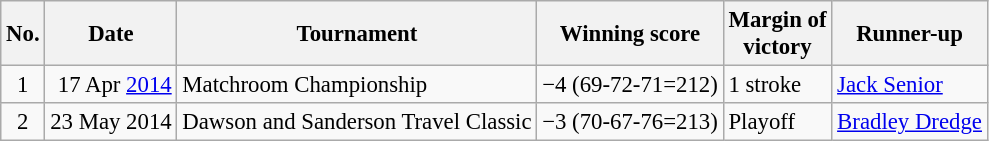<table class="wikitable" style="font-size:95%;">
<tr>
<th>No.</th>
<th>Date</th>
<th>Tournament</th>
<th>Winning score</th>
<th>Margin of<br>victory</th>
<th>Runner-up</th>
</tr>
<tr>
<td align=center>1</td>
<td align=right>17 Apr <a href='#'>2014</a></td>
<td>Matchroom Championship</td>
<td>−4 (69-72-71=212)</td>
<td>1 stroke</td>
<td> <a href='#'>Jack Senior</a></td>
</tr>
<tr>
<td align=center>2</td>
<td align=right>23 May 2014</td>
<td>Dawson and Sanderson Travel Classic</td>
<td>−3 (70-67-76=213)</td>
<td>Playoff</td>
<td> <a href='#'>Bradley Dredge</a></td>
</tr>
</table>
